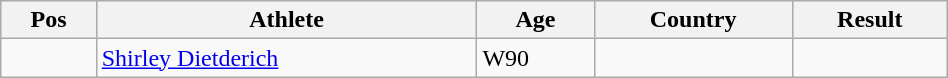<table class="wikitable"  style="text-align:center; width:50%;">
<tr>
<th>Pos</th>
<th>Athlete</th>
<th>Age</th>
<th>Country</th>
<th>Result</th>
</tr>
<tr>
<td align=center></td>
<td align=left><a href='#'>Shirley Dietderich</a></td>
<td align=left>W90</td>
<td align=left></td>
<td></td>
</tr>
</table>
